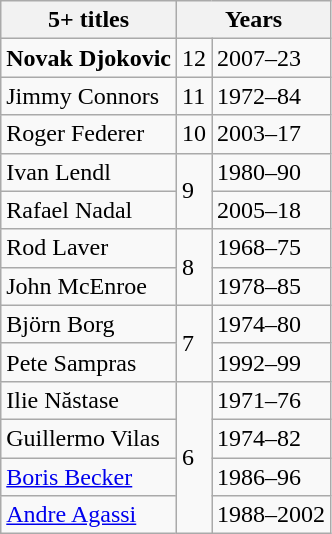<table class="wikitable" style="display:inline-table;">
<tr>
<th>5+ titles</th>
<th colspan="2">Years</th>
</tr>
<tr>
<td> <strong>Novak Djokovic</strong></td>
<td>12</td>
<td>2007–23</td>
</tr>
<tr>
<td> Jimmy Connors</td>
<td>11</td>
<td>1972–84</td>
</tr>
<tr>
<td> Roger Federer</td>
<td>10</td>
<td>2003–17</td>
</tr>
<tr>
<td> Ivan Lendl</td>
<td rowspan="2">9</td>
<td>1980–90</td>
</tr>
<tr>
<td> Rafael Nadal</td>
<td>2005–18</td>
</tr>
<tr>
<td> Rod Laver</td>
<td rowspan="2">8</td>
<td>1968–75</td>
</tr>
<tr>
<td> John McEnroe</td>
<td>1978–85</td>
</tr>
<tr>
<td> Björn Borg</td>
<td rowspan="2">7</td>
<td>1974–80</td>
</tr>
<tr>
<td> Pete Sampras</td>
<td>1992–99</td>
</tr>
<tr>
<td> Ilie Năstase</td>
<td rowspan="4">6</td>
<td>1971–76</td>
</tr>
<tr>
<td> Guillermo Vilas</td>
<td>1974–82</td>
</tr>
<tr>
<td> <a href='#'>Boris Becker</a></td>
<td>1986–96</td>
</tr>
<tr>
<td> <a href='#'>Andre Agassi</a></td>
<td>1988–2002</td>
</tr>
</table>
